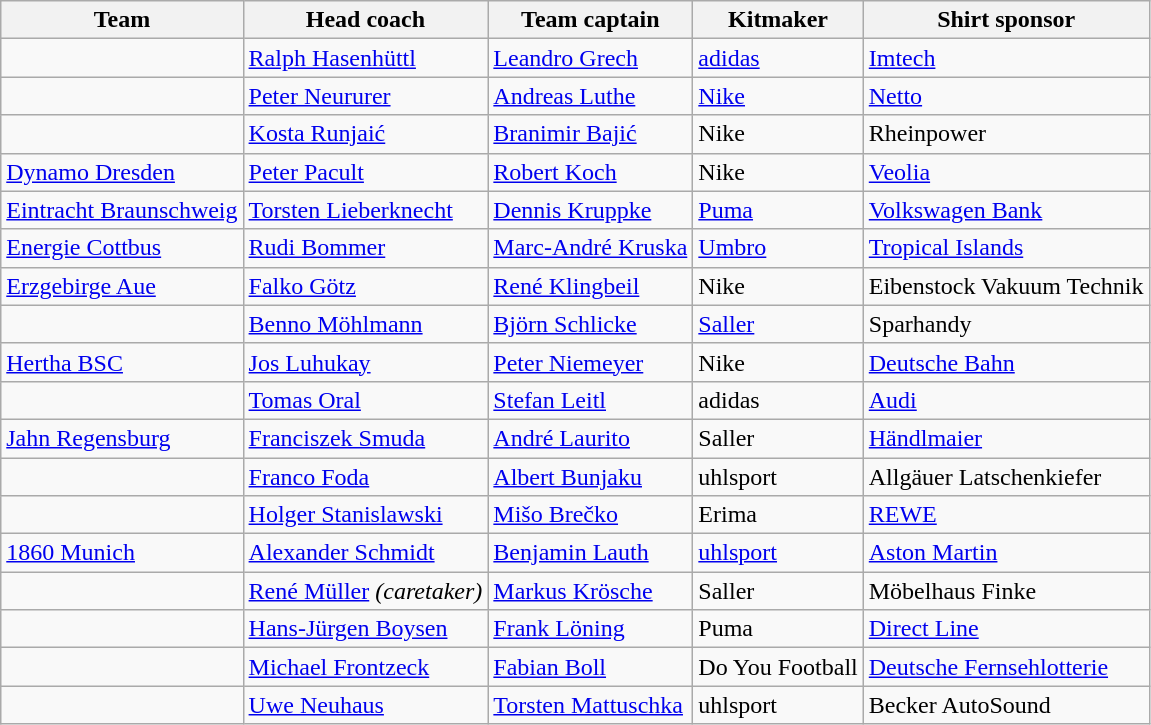<table class="wikitable sortable">
<tr>
<th>Team</th>
<th>Head coach</th>
<th>Team captain</th>
<th>Kitmaker</th>
<th>Shirt sponsor</th>
</tr>
<tr>
<td></td>
<td> <a href='#'>Ralph Hasenhüttl</a></td>
<td> <a href='#'>Leandro Grech</a></td>
<td><a href='#'>adidas</a></td>
<td><a href='#'>Imtech</a></td>
</tr>
<tr>
<td></td>
<td> <a href='#'>Peter Neururer</a></td>
<td> <a href='#'>Andreas Luthe</a></td>
<td><a href='#'>Nike</a></td>
<td><a href='#'>Netto</a></td>
</tr>
<tr>
<td></td>
<td> <a href='#'>Kosta Runjaić</a></td>
<td> <a href='#'>Branimir Bajić</a></td>
<td>Nike</td>
<td>Rheinpower</td>
</tr>
<tr>
<td><a href='#'>Dynamo Dresden</a></td>
<td> <a href='#'>Peter Pacult</a></td>
<td> <a href='#'>Robert Koch</a></td>
<td>Nike</td>
<td><a href='#'>Veolia</a></td>
</tr>
<tr>
<td><a href='#'>Eintracht Braunschweig</a></td>
<td> <a href='#'>Torsten Lieberknecht</a></td>
<td> <a href='#'>Dennis Kruppke</a></td>
<td><a href='#'>Puma</a></td>
<td><a href='#'>Volkswagen Bank</a></td>
</tr>
<tr>
<td><a href='#'>Energie Cottbus</a></td>
<td> <a href='#'>Rudi Bommer</a></td>
<td> <a href='#'>Marc-André Kruska</a></td>
<td><a href='#'>Umbro</a></td>
<td><a href='#'>Tropical Islands</a></td>
</tr>
<tr>
<td><a href='#'>Erzgebirge Aue</a></td>
<td> <a href='#'>Falko Götz</a></td>
<td> <a href='#'>René Klingbeil</a></td>
<td>Nike</td>
<td>Eibenstock Vakuum Technik</td>
</tr>
<tr>
<td></td>
<td> <a href='#'>Benno Möhlmann</a></td>
<td> <a href='#'>Björn Schlicke</a></td>
<td><a href='#'>Saller</a></td>
<td>Sparhandy</td>
</tr>
<tr>
<td><a href='#'>Hertha BSC</a></td>
<td> <a href='#'>Jos Luhukay</a></td>
<td> <a href='#'>Peter Niemeyer</a></td>
<td>Nike</td>
<td><a href='#'>Deutsche Bahn</a></td>
</tr>
<tr>
<td></td>
<td> <a href='#'>Tomas Oral</a></td>
<td> <a href='#'>Stefan Leitl</a></td>
<td>adidas</td>
<td><a href='#'>Audi</a></td>
</tr>
<tr>
<td><a href='#'>Jahn Regensburg</a></td>
<td> <a href='#'>Franciszek Smuda</a></td>
<td> <a href='#'>André Laurito</a></td>
<td>Saller</td>
<td><a href='#'>Händlmaier</a></td>
</tr>
<tr>
<td></td>
<td> <a href='#'>Franco Foda</a></td>
<td> <a href='#'>Albert Bunjaku</a></td>
<td>uhlsport</td>
<td>Allgäuer Latschenkiefer</td>
</tr>
<tr>
<td></td>
<td> <a href='#'>Holger Stanislawski</a></td>
<td> <a href='#'>Mišo Brečko</a></td>
<td>Erima</td>
<td><a href='#'>REWE</a></td>
</tr>
<tr>
<td><a href='#'>1860 Munich</a></td>
<td> <a href='#'>Alexander Schmidt</a></td>
<td> <a href='#'>Benjamin Lauth</a></td>
<td><a href='#'>uhlsport</a></td>
<td><a href='#'>Aston Martin</a></td>
</tr>
<tr>
<td></td>
<td> <a href='#'>René Müller</a> <em>(caretaker)</em></td>
<td> <a href='#'>Markus Krösche</a></td>
<td>Saller</td>
<td>Möbelhaus Finke</td>
</tr>
<tr>
<td></td>
<td> <a href='#'>Hans-Jürgen Boysen</a></td>
<td> <a href='#'>Frank Löning</a></td>
<td>Puma</td>
<td><a href='#'>Direct Line</a></td>
</tr>
<tr>
<td></td>
<td> <a href='#'>Michael Frontzeck</a></td>
<td> <a href='#'>Fabian Boll</a></td>
<td>Do You Football</td>
<td><a href='#'>Deutsche Fernsehlotterie</a></td>
</tr>
<tr>
<td></td>
<td> <a href='#'>Uwe Neuhaus</a></td>
<td> <a href='#'>Torsten Mattuschka</a></td>
<td>uhlsport</td>
<td>Becker AutoSound</td>
</tr>
</table>
